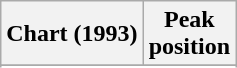<table class="wikitable sortable plainrowheaders">
<tr>
<th>Chart (1993)</th>
<th>Peak<br>position</th>
</tr>
<tr>
</tr>
<tr>
</tr>
</table>
